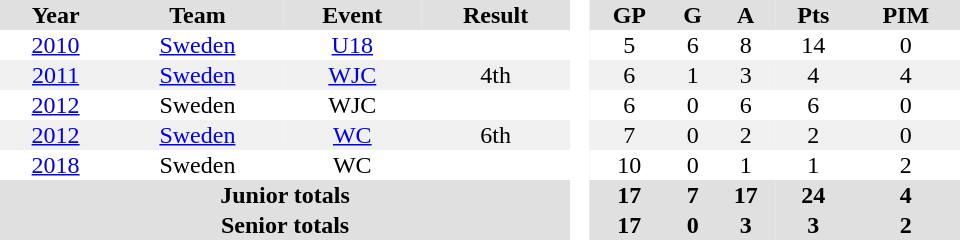<table border="0" cellpadding="1" cellspacing="0" style="text-align:center; width:40em">
<tr ALIGN="center" bgcolor="#e0e0e0">
<th>Year</th>
<th>Team</th>
<th>Event</th>
<th>Result</th>
<th rowspan="99" bgcolor="#ffffff"> </th>
<th>GP</th>
<th>G</th>
<th>A</th>
<th>Pts</th>
<th>PIM</th>
</tr>
<tr>
<td><a href='#'>2010</a></td>
<td><a href='#'>Sweden</a></td>
<td><a href='#'>U18</a></td>
<td></td>
<td>5</td>
<td>6</td>
<td>8</td>
<td>14</td>
<td>0</td>
</tr>
<tr bgcolor="#f0f0f0">
<td><a href='#'>2011</a></td>
<td><a href='#'>Sweden</a></td>
<td><a href='#'>WJC</a></td>
<td>4th</td>
<td>6</td>
<td>1</td>
<td>3</td>
<td>4</td>
<td>4</td>
</tr>
<tr>
<td><a href='#'>2012</a></td>
<td>Sweden</td>
<td>WJC</td>
<td></td>
<td>6</td>
<td>0</td>
<td>6</td>
<td>6</td>
<td>0</td>
</tr>
<tr bgcolor="#f0f0f0">
<td><a href='#'>2012</a></td>
<td><a href='#'>Sweden</a></td>
<td><a href='#'>WC</a></td>
<td>6th</td>
<td>7</td>
<td>0</td>
<td>2</td>
<td>2</td>
<td>0</td>
</tr>
<tr>
<td><a href='#'>2018</a></td>
<td>Sweden</td>
<td>WC</td>
<td></td>
<td>10</td>
<td>0</td>
<td>1</td>
<td>1</td>
<td>2</td>
</tr>
<tr bgcolor="#e0e0e0">
<th colspan=4>Junior totals</th>
<th>17</th>
<th>7</th>
<th>17</th>
<th>24</th>
<th>4</th>
</tr>
<tr bgcolor="#e0e0e0">
<th colspan=4>Senior totals</th>
<th>17</th>
<th>0</th>
<th>3</th>
<th>3</th>
<th>2</th>
</tr>
</table>
